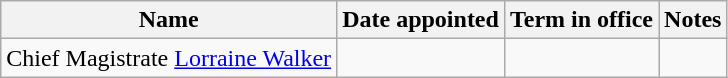<table class="wikitable">
<tr>
<th>Name</th>
<th>Date appointed</th>
<th>Term in office</th>
<th>Notes</th>
</tr>
<tr>
<td>Chief Magistrate <a href='#'>Lorraine Walker</a></td>
<td></td>
<td align=right></td>
<td></td>
</tr>
</table>
